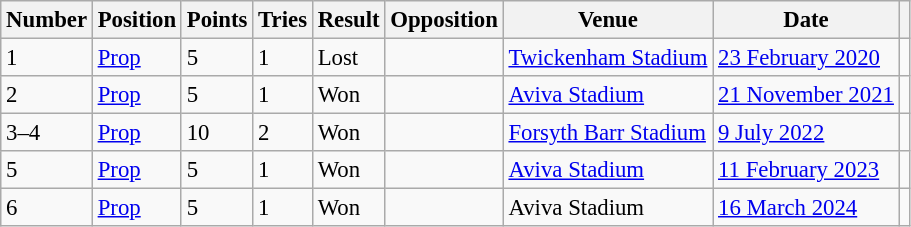<table class="wikitable sortable" style="font-size: 95%;">
<tr>
<th>Number</th>
<th>Position</th>
<th>Points</th>
<th>Tries</th>
<th>Result</th>
<th>Opposition</th>
<th>Venue</th>
<th>Date</th>
<th class="unsortable"></th>
</tr>
<tr>
<td>1</td>
<td><a href='#'>Prop</a></td>
<td>5</td>
<td>1</td>
<td>Lost</td>
<td></td>
<td><a href='#'>Twickenham Stadium</a></td>
<td><a href='#'>23 February 2020</a></td>
<td></td>
</tr>
<tr>
<td>2</td>
<td><a href='#'>Prop</a></td>
<td>5</td>
<td>1</td>
<td>Won</td>
<td></td>
<td><a href='#'>Aviva Stadium</a></td>
<td><a href='#'>21 November 2021</a></td>
<td></td>
</tr>
<tr>
<td>3–4</td>
<td><a href='#'>Prop</a></td>
<td>10</td>
<td>2</td>
<td>Won</td>
<td></td>
<td><a href='#'>Forsyth Barr Stadium</a></td>
<td><a href='#'>9 July 2022</a></td>
<td></td>
</tr>
<tr>
<td>5</td>
<td><a href='#'>Prop</a></td>
<td>5</td>
<td>1</td>
<td>Won</td>
<td></td>
<td><a href='#'>Aviva Stadium</a></td>
<td><a href='#'>11 February 2023</a></td>
<td></td>
</tr>
<tr>
<td>6</td>
<td><a href='#'>Prop</a></td>
<td>5</td>
<td>1</td>
<td>Won</td>
<td></td>
<td>Aviva Stadium</td>
<td><a href='#'>16 March 2024</a></td>
<td></td>
</tr>
</table>
